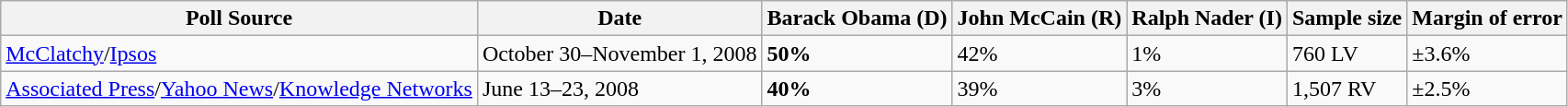<table class="wikitable">
<tr>
<th>Poll Source</th>
<th>Date</th>
<th>Barack Obama (D)</th>
<th>John McCain (R)</th>
<th>Ralph Nader (I)</th>
<th>Sample size</th>
<th>Margin of error</th>
</tr>
<tr>
<td><a href='#'>McClatchy</a>/<a href='#'>Ipsos</a></td>
<td>October 30–November 1, 2008</td>
<td><strong>50%</strong></td>
<td>42%</td>
<td>1%</td>
<td>760 LV</td>
<td>±3.6%</td>
</tr>
<tr>
<td><a href='#'>Associated Press</a>/<a href='#'>Yahoo News</a>/<a href='#'>Knowledge Networks</a></td>
<td>June 13–23, 2008</td>
<td><strong>40%</strong></td>
<td>39%</td>
<td>3%</td>
<td>1,507 RV</td>
<td>±2.5%</td>
</tr>
</table>
